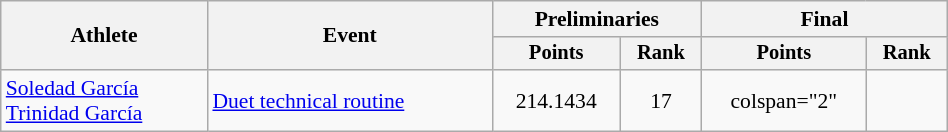<table class="wikitable" style="text-align:center; font-size:90%; width:50%;">
<tr>
<th rowspan="2">Athlete</th>
<th rowspan="2">Event</th>
<th colspan="2">Preliminaries</th>
<th colspan="2">Final</th>
</tr>
<tr style="font-size:95%">
<th>Points</th>
<th>Rank</th>
<th>Points</th>
<th>Rank</th>
</tr>
<tr>
<td align=left><a href='#'>Soledad García</a><br><a href='#'>Trinidad García</a></td>
<td align=left><a href='#'>Duet technical routine</a></td>
<td>214.1434</td>
<td>17</td>
<td>colspan="2" </td>
</tr>
</table>
